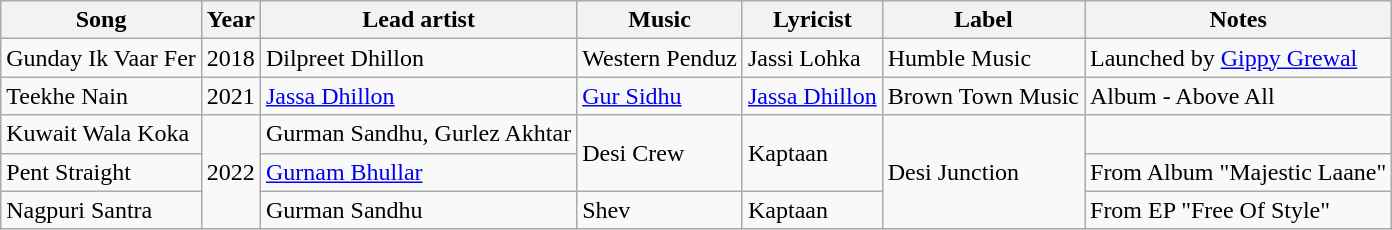<table class="wikitable sortable">
<tr>
<th>Song</th>
<th>Year</th>
<th>Lead artist</th>
<th>Music</th>
<th>Lyricist</th>
<th>Label</th>
<th>Notes</th>
</tr>
<tr>
<td>Gunday Ik Vaar Fer </td>
<td>2018</td>
<td>Dilpreet Dhillon</td>
<td>Western Penduz</td>
<td>Jassi Lohka</td>
<td>Humble Music</td>
<td>Launched by <a href='#'>Gippy Grewal</a></td>
</tr>
<tr>
<td>Teekhe Nain</td>
<td>2021</td>
<td><a href='#'>Jassa Dhillon</a></td>
<td><a href='#'>Gur Sidhu</a></td>
<td><a href='#'>Jassa Dhillon</a></td>
<td>Brown Town Music</td>
<td>Album - Above All</td>
</tr>
<tr>
<td>Kuwait Wala Koka</td>
<td rowspan="3">2022</td>
<td>Gurman Sandhu, Gurlez Akhtar</td>
<td rowspan="2">Desi Crew</td>
<td rowspan="2">Kaptaan</td>
<td rowspan="3">Desi Junction</td>
<td></td>
</tr>
<tr>
<td>Pent Straight</td>
<td><a href='#'>Gurnam Bhullar</a></td>
<td>From Album "Majestic Laane"</td>
</tr>
<tr>
<td>Nagpuri Santra</td>
<td>Gurman Sandhu</td>
<td>Shev</td>
<td>Kaptaan</td>
<td>From EP "Free Of Style"</td>
</tr>
</table>
